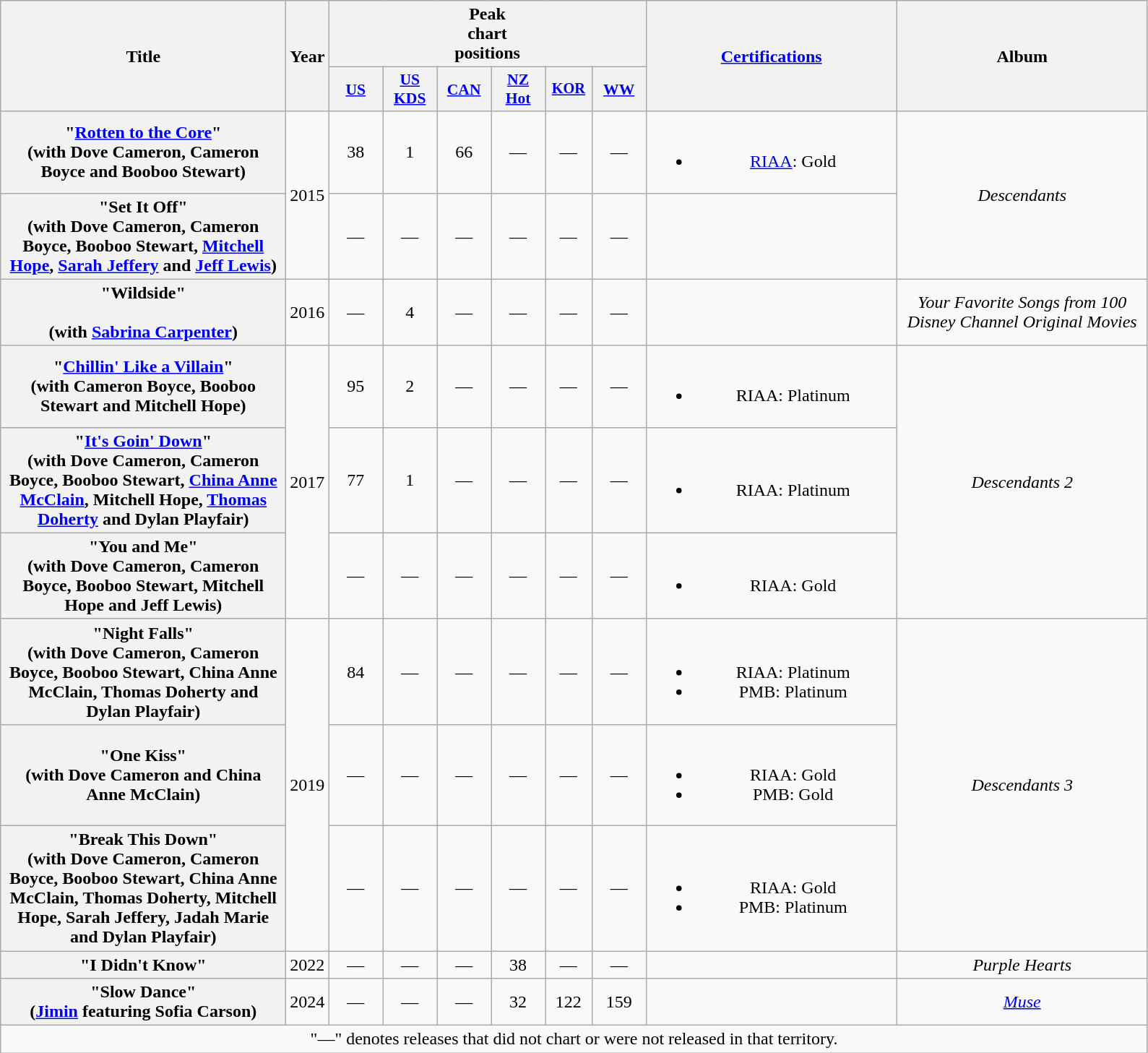<table class="wikitable plainrowheaders" style="text-align:center">
<tr>
<th rowspan="2" scope="col" style="width:16em;">Title</th>
<th rowspan="2" scope="col" style="width:1em;">Year</th>
<th scope="col" colspan="6">Peak<br>chart<br>positions</th>
<th scope="col" rowspan="2" style="width:14em;"><a href='#'>Certifications</a></th>
<th scope="col" rowspan="2" style="width:14em;">Album</th>
</tr>
<tr>
<th scope="col" style="width:3em;font-size:90%;"><a href='#'>US</a><br></th>
<th scope="col" style="width:3em;font-size:90%;"><a href='#'>US<br>KDS</a></th>
<th scope="col" style="width:3em;font-size:90%;"><a href='#'>CAN</a><br></th>
<th scope="col" style="width:3em;font-size:90%;"><a href='#'>NZ<br>Hot</a><br></th>
<th scope="col" style="width:2.7em;font-size:85%;"><a href='#'>KOR</a></th>
<th scope="col" style="width:3em;font-size:90%;"><a href='#'>WW</a><br></th>
</tr>
<tr>
<th scope="row">"<a href='#'>Rotten to the Core</a>"<br><span>(with Dove Cameron, Cameron Boyce and Booboo Stewart)</span></th>
<td rowspan="2">2015</td>
<td>38</td>
<td>1</td>
<td>66</td>
<td>—</td>
<td>—</td>
<td>—</td>
<td><br><ul><li><a href='#'>RIAA</a>: Gold</li></ul></td>
<td rowspan="2"><em>Descendants</em></td>
</tr>
<tr>
<th scope="row">"Set It Off"<br><span>(with Dove Cameron, Cameron Boyce, Booboo Stewart, <a href='#'>Mitchell Hope</a>, <a href='#'>Sarah Jeffery</a> and <a href='#'>Jeff Lewis</a>)</span></th>
<td>—</td>
<td>—</td>
<td>—</td>
<td>—</td>
<td>—</td>
<td>—</td>
<td></td>
</tr>
<tr>
<th scope="row">"Wildside"<br><br><span>(with <a href='#'>Sabrina Carpenter</a>)</span></th>
<td>2016</td>
<td>—</td>
<td>4</td>
<td>—</td>
<td>—</td>
<td>—</td>
<td>—</td>
<td></td>
<td><em>Your Favorite Songs from 100 Disney Channel Original Movies</em></td>
</tr>
<tr>
<th scope="row">"<a href='#'>Chillin' Like a Villain</a>"<br><span>(with Cameron Boyce, Booboo Stewart and Mitchell Hope)</span></th>
<td rowspan="3">2017</td>
<td>95</td>
<td>2</td>
<td>—</td>
<td>—</td>
<td>—</td>
<td>—</td>
<td><br><ul><li>RIAA: Platinum</li></ul></td>
<td rowspan="3"><em>Descendants 2</em></td>
</tr>
<tr>
<th scope="row">"<a href='#'>It's Goin' Down</a>"<br><span>(with Dove Cameron, Cameron Boyce, Booboo Stewart, <a href='#'>China Anne McClain</a>, Mitchell Hope, <a href='#'>Thomas Doherty</a> and Dylan Playfair)</span></th>
<td>77</td>
<td>1</td>
<td>—</td>
<td>—</td>
<td>—</td>
<td>—</td>
<td><br><ul><li>RIAA: Platinum</li></ul></td>
</tr>
<tr>
<th scope="row">"You and Me"<br><span>(with Dove Cameron, Cameron Boyce, Booboo Stewart, Mitchell Hope and Jeff Lewis)</span></th>
<td>—</td>
<td>—</td>
<td>—</td>
<td>—</td>
<td>—</td>
<td>—</td>
<td><br><ul><li>RIAA: Gold</li></ul></td>
</tr>
<tr>
<th scope="row">"Night Falls"<br><span>(with Dove Cameron, Cameron Boyce, Booboo Stewart, China Anne McClain, Thomas Doherty and Dylan Playfair)</span></th>
<td rowspan="3">2019</td>
<td>84</td>
<td>—</td>
<td>—</td>
<td>—</td>
<td>—</td>
<td>—</td>
<td><br><ul><li>RIAA: Platinum</li><li>PMB: Platinum</li></ul></td>
<td rowspan="3"><em>Descendants 3</em></td>
</tr>
<tr>
<th scope="row">"One Kiss"<br><span>(with Dove Cameron and China Anne McClain)</span></th>
<td>—</td>
<td>—</td>
<td>—</td>
<td>—</td>
<td>—</td>
<td>—</td>
<td><br><ul><li>RIAA: Gold</li><li>PMB: Gold</li></ul></td>
</tr>
<tr>
<th scope="row">"Break This Down"<br><span>(with Dove Cameron, Cameron Boyce, Booboo Stewart, China Anne McClain, Thomas Doherty, Mitchell Hope, Sarah Jeffery, Jadah Marie and Dylan Playfair)</span></th>
<td>—</td>
<td>—</td>
<td>—</td>
<td>—</td>
<td>—</td>
<td>—</td>
<td><br><ul><li>RIAA: Gold</li><li>PMB: Platinum</li></ul></td>
</tr>
<tr>
<th scope="row">"I Didn't Know"</th>
<td>2022</td>
<td>—</td>
<td>—</td>
<td>—</td>
<td>38</td>
<td>—</td>
<td>—</td>
<td></td>
<td><em>Purple Hearts</em></td>
</tr>
<tr>
<th scope="row">"Slow Dance"<br><span>(<a href='#'>Jimin</a> featuring Sofia Carson)</span></th>
<td>2024</td>
<td>—</td>
<td>—</td>
<td>—</td>
<td>32</td>
<td>122</td>
<td>159</td>
<td></td>
<td><em><a href='#'>Muse</a></em></td>
</tr>
<tr>
<td colspan="15">"—" denotes releases that did not chart or were not released in that territory.</td>
</tr>
</table>
